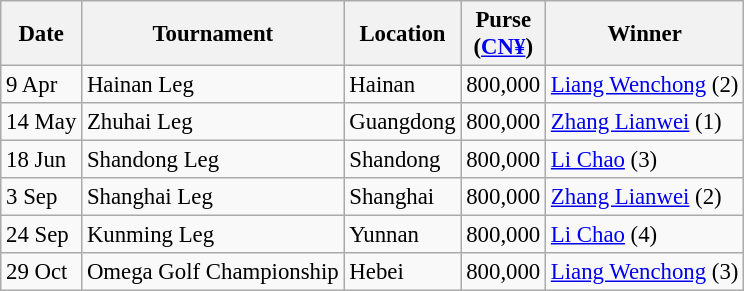<table class="wikitable" style="font-size:95%">
<tr>
<th>Date</th>
<th>Tournament</th>
<th>Location</th>
<th>Purse<br>(<a href='#'>CN¥</a>)</th>
<th>Winner</th>
</tr>
<tr>
<td>9 Apr</td>
<td>Hainan Leg</td>
<td>Hainan</td>
<td align=right>800,000</td>
<td> <a href='#'>Liang Wenchong</a> (2)</td>
</tr>
<tr>
<td>14 May</td>
<td>Zhuhai Leg</td>
<td>Guangdong</td>
<td align=right>800,000</td>
<td> <a href='#'>Zhang Lianwei</a> (1)</td>
</tr>
<tr>
<td>18 Jun</td>
<td>Shandong Leg</td>
<td>Shandong</td>
<td align=right>800,000</td>
<td> <a href='#'>Li Chao</a> (3)</td>
</tr>
<tr>
<td>3 Sep</td>
<td>Shanghai Leg</td>
<td>Shanghai</td>
<td align=right>800,000</td>
<td> <a href='#'>Zhang Lianwei</a> (2)</td>
</tr>
<tr>
<td>24 Sep</td>
<td>Kunming Leg</td>
<td>Yunnan</td>
<td align=right>800,000</td>
<td> <a href='#'>Li Chao</a> (4)</td>
</tr>
<tr>
<td>29 Oct</td>
<td>Omega Golf Championship</td>
<td>Hebei</td>
<td align=right>800,000</td>
<td> <a href='#'>Liang Wenchong</a> (3)</td>
</tr>
</table>
